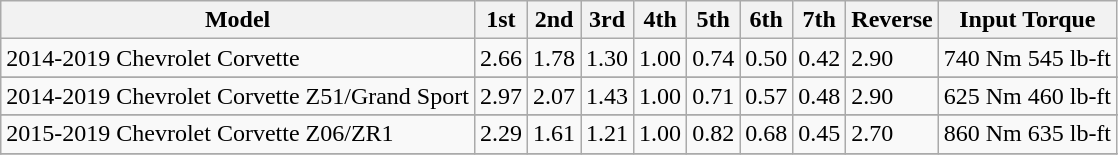<table class=wikitable>
<tr>
<th>Model</th>
<th>1st</th>
<th>2nd</th>
<th>3rd</th>
<th>4th</th>
<th>5th</th>
<th>6th</th>
<th>7th</th>
<th>Reverse</th>
<th>Input Torque</th>
</tr>
<tr>
<td>2014-2019 Chevrolet Corvette</td>
<td>2.66</td>
<td>1.78</td>
<td>1.30</td>
<td>1.00</td>
<td>0.74</td>
<td>0.50</td>
<td>0.42</td>
<td>2.90</td>
<td>740 Nm 545 lb-ft</td>
</tr>
<tr>
</tr>
<tr>
<td>2014-2019 Chevrolet Corvette Z51/Grand Sport</td>
<td>2.97</td>
<td>2.07</td>
<td>1.43</td>
<td>1.00</td>
<td>0.71</td>
<td>0.57</td>
<td>0.48</td>
<td>2.90</td>
<td>625 Nm 460 lb-ft</td>
</tr>
<tr>
</tr>
<tr>
<td>2015-2019 Chevrolet Corvette Z06/ZR1</td>
<td>2.29</td>
<td>1.61</td>
<td>1.21</td>
<td>1.00</td>
<td>0.82</td>
<td>0.68</td>
<td>0.45</td>
<td>2.70</td>
<td>860 Nm 635 lb-ft</td>
</tr>
<tr>
</tr>
</table>
